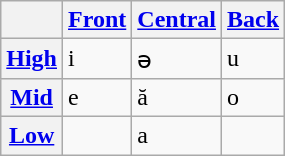<table class="wikitable">
<tr>
<th></th>
<th><a href='#'>Front</a></th>
<th><a href='#'>Central</a></th>
<th><a href='#'>Back</a></th>
</tr>
<tr>
<th><a href='#'>High</a></th>
<td>i</td>
<td>ə</td>
<td>u</td>
</tr>
<tr>
<th><a href='#'>Mid</a></th>
<td>e</td>
<td>ă</td>
<td>o</td>
</tr>
<tr>
<th><a href='#'>Low</a></th>
<td></td>
<td>a</td>
<td></td>
</tr>
</table>
